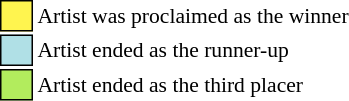<table class="toccolours" style="font-size:90%; white-space:nowrap;">
<tr>
<td style="background:#FFF44F; border: 1px solid black">     </td>
<td>Artist was proclaimed as the winner</td>
</tr>
<tr>
<td style="background:#B0E0E6; border: 1px solid black">     </td>
<td>Artist ended as the runner-up</td>
</tr>
<tr>
<td style="background:#B2EC5D; border: 1px solid black">     </td>
<td>Artist ended as the third placer</td>
</tr>
<tr>
</tr>
</table>
